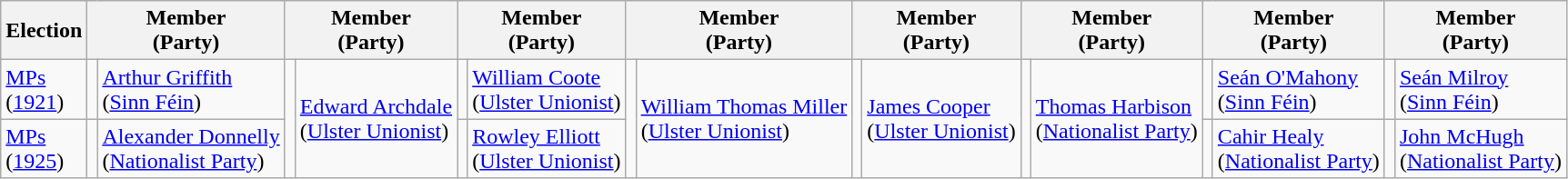<table class="wikitable">
<tr>
<th>Election</th>
<th colspan=2>Member<br>(Party)</th>
<th colspan=2>Member<br>(Party)</th>
<th colspan=2>Member<br>(Party)</th>
<th colspan=2>Member<br>(Party)</th>
<th colspan=2>Member<br>(Party)</th>
<th colspan=2>Member<br>(Party)</th>
<th colspan=2>Member<br>(Party)</th>
<th colspan=2>Member<br>(Party)</th>
</tr>
<tr>
<td><a href='#'>MPs</a> <br>(<a href='#'>1921</a>)</td>
<td bgcolor= ></td>
<td><a href='#'>Arthur Griffith</a> <br>(<a href='#'>Sinn Féin</a>)</td>
<td rowspan=2 bgcolor=></td>
<td rowspan=2><a href='#'>Edward Archdale</a> <br>(<a href='#'>Ulster Unionist</a>)</td>
<td rowspan=1 bgcolor=></td>
<td rowspan=1><a href='#'>William Coote</a> <br>(<a href='#'>Ulster Unionist</a>)</td>
<td rowspan=2 bgcolor=></td>
<td rowspan=2><a href='#'>William Thomas Miller</a> <br>(<a href='#'>Ulster Unionist</a>)</td>
<td rowspan=2 bgcolor=></td>
<td rowspan=2><a href='#'>James Cooper</a> <br>(<a href='#'>Ulster Unionist</a>)</td>
<td rowspan=2 bgcolor=></td>
<td rowspan=2><a href='#'>Thomas Harbison</a> <br>(<a href='#'>Nationalist Party</a>)</td>
<td bgcolor= ></td>
<td><a href='#'>Seán O'Mahony</a> <br>(<a href='#'>Sinn Féin</a>)</td>
<td bgcolor= ></td>
<td><a href='#'>Seán Milroy</a> <br>(<a href='#'>Sinn Féin</a>)</td>
</tr>
<tr>
<td><a href='#'>MPs</a> <br>(<a href='#'>1925</a>)</td>
<td rowspan=1 bgcolor=></td>
<td rowspan=1><a href='#'>Alexander Donnelly</a> <br>(<a href='#'>Nationalist Party</a>)</td>
<td rowspan=1 bgcolor=></td>
<td rowspan=1><a href='#'>Rowley Elliott</a> <br>(<a href='#'>Ulster Unionist</a>)</td>
<td rowspan=1 bgcolor=></td>
<td rowspan=1><a href='#'>Cahir Healy</a> <br>(<a href='#'>Nationalist Party</a>)</td>
<td rowspan=1 bgcolor=></td>
<td rowspan=1><a href='#'>John McHugh</a> <br>(<a href='#'>Nationalist Party</a>)</td>
</tr>
</table>
